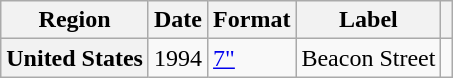<table class="wikitable plainrowheaders">
<tr>
<th scope="col">Region</th>
<th scope="col">Date</th>
<th scope="col">Format</th>
<th scope="col">Label</th>
<th scope="col"></th>
</tr>
<tr>
<th scope="row">United States</th>
<td>1994</td>
<td><a href='#'>7"</a></td>
<td>Beacon Street</td>
<td style="text-align:center;"></td>
</tr>
</table>
